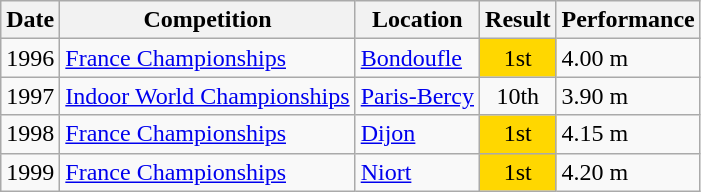<table class="wikitable">
<tr>
<th scope="col">Date</th>
<th scope="col">Competition</th>
<th scope="col">Location</th>
<th scope="col">Result</th>
<th scope="col">Performance</th>
</tr>
<tr>
<td>1996</td>
<td><a href='#'>France Championships</a></td>
<td><a href='#'>Bondoufle</a></td>
<td align="center" bgcolor="gold">1st</td>
<td>4.00 m</td>
</tr>
<tr>
<td>1997</td>
<td><a href='#'>Indoor World Championships</a></td>
<td><a href='#'>Paris-Bercy</a></td>
<td align="center">10th</td>
<td>3.90 m</td>
</tr>
<tr>
<td>1998</td>
<td><a href='#'>France Championships</a></td>
<td><a href='#'>Dijon</a></td>
<td align="center" bgcolor="gold">1st</td>
<td>4.15 m</td>
</tr>
<tr>
<td>1999</td>
<td><a href='#'>France Championships</a></td>
<td><a href='#'>Niort</a></td>
<td align="center" bgcolor="gold">1st</td>
<td>4.20 m</td>
</tr>
</table>
